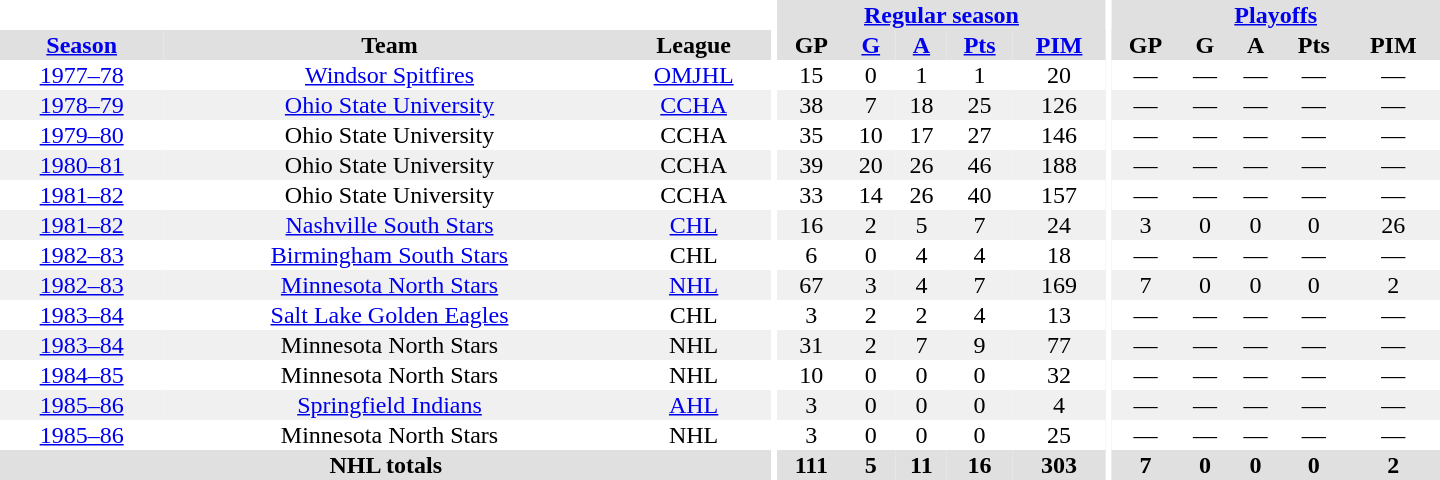<table border="0" cellpadding="1" cellspacing="0" style="text-align:center; width:60em">
<tr bgcolor="#e0e0e0">
<th colspan="3" bgcolor="#ffffff"></th>
<th rowspan="100" bgcolor="#ffffff"></th>
<th colspan="5"><a href='#'>Regular season</a></th>
<th rowspan="100" bgcolor="#ffffff"></th>
<th colspan="5"><a href='#'>Playoffs</a></th>
</tr>
<tr bgcolor="#e0e0e0">
<th><a href='#'>Season</a></th>
<th>Team</th>
<th>League</th>
<th>GP</th>
<th><a href='#'>G</a></th>
<th><a href='#'>A</a></th>
<th><a href='#'>Pts</a></th>
<th><a href='#'>PIM</a></th>
<th>GP</th>
<th>G</th>
<th>A</th>
<th>Pts</th>
<th>PIM</th>
</tr>
<tr>
<td><a href='#'>1977–78</a></td>
<td><a href='#'>Windsor Spitfires</a></td>
<td><a href='#'>OMJHL</a></td>
<td>15</td>
<td>0</td>
<td>1</td>
<td>1</td>
<td>20</td>
<td>—</td>
<td>—</td>
<td>—</td>
<td>—</td>
<td>—</td>
</tr>
<tr bgcolor="#f0f0f0">
<td><a href='#'>1978–79</a></td>
<td><a href='#'>Ohio State University</a></td>
<td><a href='#'>CCHA</a></td>
<td>38</td>
<td>7</td>
<td>18</td>
<td>25</td>
<td>126</td>
<td>—</td>
<td>—</td>
<td>—</td>
<td>—</td>
<td>—</td>
</tr>
<tr>
<td><a href='#'>1979–80</a></td>
<td>Ohio State University</td>
<td>CCHA</td>
<td>35</td>
<td>10</td>
<td>17</td>
<td>27</td>
<td>146</td>
<td>—</td>
<td>—</td>
<td>—</td>
<td>—</td>
<td>—</td>
</tr>
<tr bgcolor="#f0f0f0">
<td><a href='#'>1980–81</a></td>
<td>Ohio State University</td>
<td>CCHA</td>
<td>39</td>
<td>20</td>
<td>26</td>
<td>46</td>
<td>188</td>
<td>—</td>
<td>—</td>
<td>—</td>
<td>—</td>
<td>—</td>
</tr>
<tr>
<td><a href='#'>1981–82</a></td>
<td>Ohio State University</td>
<td>CCHA</td>
<td>33</td>
<td>14</td>
<td>26</td>
<td>40</td>
<td>157</td>
<td>—</td>
<td>—</td>
<td>—</td>
<td>—</td>
<td>—</td>
</tr>
<tr bgcolor="#f0f0f0">
<td><a href='#'>1981–82</a></td>
<td><a href='#'>Nashville South Stars</a></td>
<td><a href='#'>CHL</a></td>
<td>16</td>
<td>2</td>
<td>5</td>
<td>7</td>
<td>24</td>
<td>3</td>
<td>0</td>
<td>0</td>
<td>0</td>
<td>26</td>
</tr>
<tr>
<td><a href='#'>1982–83</a></td>
<td><a href='#'>Birmingham South Stars</a></td>
<td>CHL</td>
<td>6</td>
<td>0</td>
<td>4</td>
<td>4</td>
<td>18</td>
<td>—</td>
<td>—</td>
<td>—</td>
<td>—</td>
<td>—</td>
</tr>
<tr bgcolor="#f0f0f0">
<td><a href='#'>1982–83</a></td>
<td><a href='#'>Minnesota North Stars</a></td>
<td><a href='#'>NHL</a></td>
<td>67</td>
<td>3</td>
<td>4</td>
<td>7</td>
<td>169</td>
<td>7</td>
<td>0</td>
<td>0</td>
<td>0</td>
<td>2</td>
</tr>
<tr>
<td><a href='#'>1983–84</a></td>
<td><a href='#'>Salt Lake Golden Eagles</a></td>
<td>CHL</td>
<td>3</td>
<td>2</td>
<td>2</td>
<td>4</td>
<td>13</td>
<td>—</td>
<td>—</td>
<td>—</td>
<td>—</td>
<td>—</td>
</tr>
<tr bgcolor="#f0f0f0">
<td><a href='#'>1983–84</a></td>
<td>Minnesota North Stars</td>
<td>NHL</td>
<td>31</td>
<td>2</td>
<td>7</td>
<td>9</td>
<td>77</td>
<td>—</td>
<td>—</td>
<td>—</td>
<td>—</td>
<td>—</td>
</tr>
<tr>
<td><a href='#'>1984–85</a></td>
<td>Minnesota North Stars</td>
<td>NHL</td>
<td>10</td>
<td>0</td>
<td>0</td>
<td>0</td>
<td>32</td>
<td>—</td>
<td>—</td>
<td>—</td>
<td>—</td>
<td>—</td>
</tr>
<tr bgcolor="#f0f0f0">
<td><a href='#'>1985–86</a></td>
<td><a href='#'>Springfield Indians</a></td>
<td><a href='#'>AHL</a></td>
<td>3</td>
<td>0</td>
<td>0</td>
<td>0</td>
<td>4</td>
<td>—</td>
<td>—</td>
<td>—</td>
<td>—</td>
<td>—</td>
</tr>
<tr>
<td><a href='#'>1985–86</a></td>
<td>Minnesota North Stars</td>
<td>NHL</td>
<td>3</td>
<td>0</td>
<td>0</td>
<td>0</td>
<td>25</td>
<td>—</td>
<td>—</td>
<td>—</td>
<td>—</td>
<td>—</td>
</tr>
<tr bgcolor="#e0e0e0">
<th colspan="3">NHL totals</th>
<th>111</th>
<th>5</th>
<th>11</th>
<th>16</th>
<th>303</th>
<th>7</th>
<th>0</th>
<th>0</th>
<th>0</th>
<th>2</th>
</tr>
</table>
